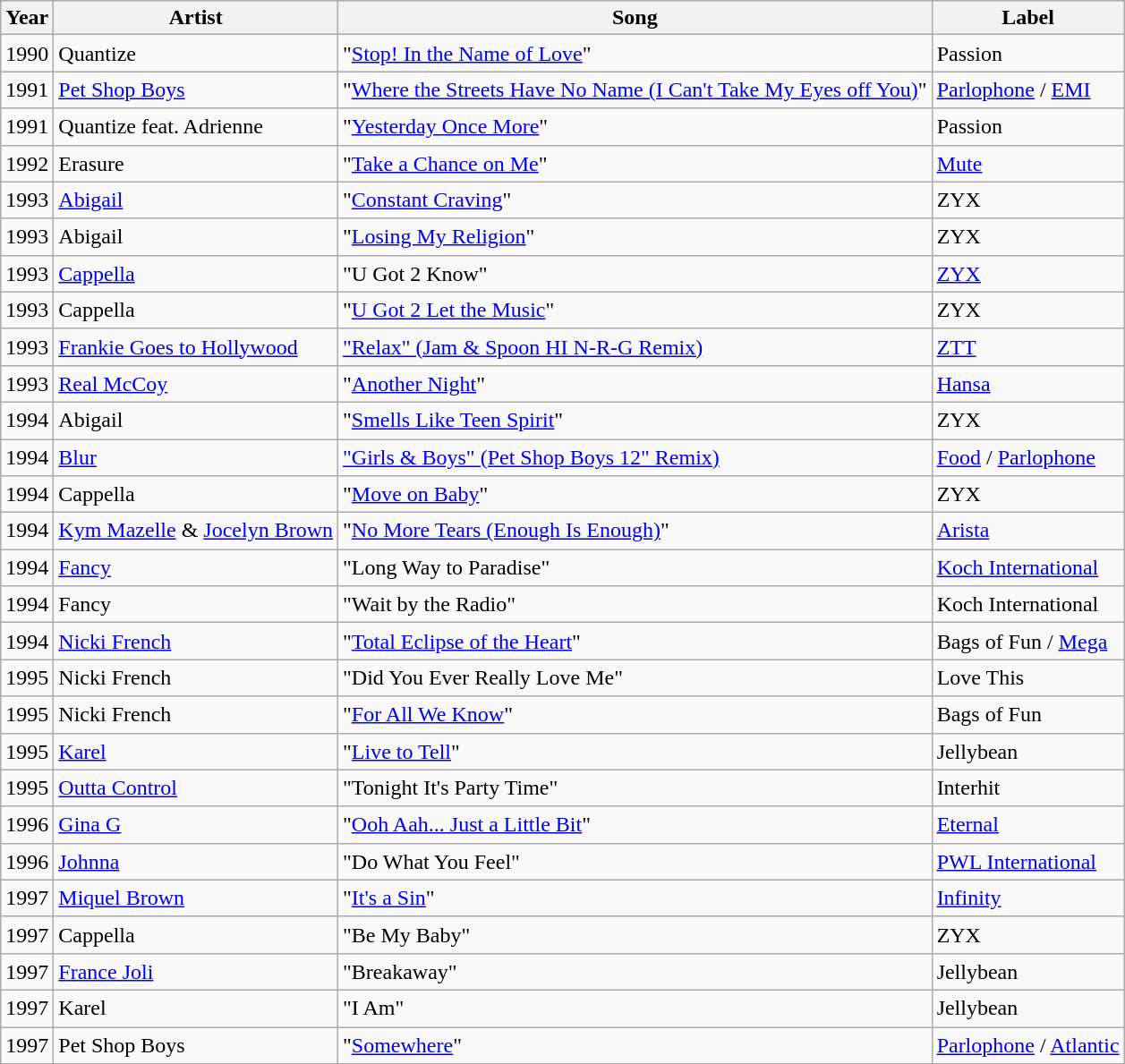<table class="wikitable">
<tr>
<th>Year</th>
<th>Artist</th>
<th>Song</th>
<th>Label</th>
</tr>
<tr>
<td height=20>1990</td>
<td>Quantize</td>
<td>"<a href='#'>Stop! In the Name of Love</a>"</td>
<td>Passion</td>
</tr>
<tr>
<td height=20>1991</td>
<td><a href='#'>Pet Shop Boys</a></td>
<td>"<a href='#'>Where the Streets Have No Name (I Can't Take My Eyes off You)</a>"</td>
<td><a href='#'>Parlophone</a> / <a href='#'>EMI</a></td>
</tr>
<tr>
<td height=20>1991</td>
<td>Quantize feat. Adrienne</td>
<td>"<a href='#'>Yesterday Once More</a>"</td>
<td>Passion</td>
</tr>
<tr>
<td height=20>1992</td>
<td>Erasure</td>
<td>"<a href='#'>Take a Chance on Me</a>"</td>
<td><a href='#'>Mute</a></td>
</tr>
<tr>
<td height=20>1993</td>
<td><a href='#'>Abigail</a></td>
<td>"<a href='#'>Constant Craving</a>"</td>
<td>ZYX</td>
</tr>
<tr>
<td height=20>1993</td>
<td>Abigail</td>
<td>"<a href='#'>Losing My Religion</a>"</td>
<td>ZYX</td>
</tr>
<tr>
<td height=20>1993</td>
<td><a href='#'>Cappella</a></td>
<td>"U Got 2 Know"</td>
<td><a href='#'>ZYX</a></td>
</tr>
<tr>
<td height=20>1993</td>
<td>Cappella</td>
<td>"<a href='#'>U Got 2 Let the Music</a>"</td>
<td>ZYX</td>
</tr>
<tr>
<td height=20>1993</td>
<td><a href='#'>Frankie Goes to Hollywood</a></td>
<td><a href='#'>"Relax" (Jam & Spoon HI N-R-G Remix)</a></td>
<td><a href='#'>ZTT</a></td>
</tr>
<tr>
<td height=20>1993</td>
<td><a href='#'>Real McCoy</a></td>
<td>"<a href='#'>Another Night</a>"</td>
<td><a href='#'>Hansa</a></td>
</tr>
<tr>
<td height=20>1994</td>
<td>Abigail</td>
<td>"<a href='#'>Smells Like Teen Spirit</a>"</td>
<td>ZYX</td>
</tr>
<tr>
<td height=20>1994</td>
<td><a href='#'>Blur</a></td>
<td><a href='#'>"Girls & Boys" (Pet Shop Boys 12" Remix)</a></td>
<td><a href='#'>Food</a> / <a href='#'>Parlophone</a></td>
</tr>
<tr>
<td height=20>1994</td>
<td>Cappella</td>
<td>"<a href='#'>Move on Baby</a>"</td>
<td>ZYX</td>
</tr>
<tr>
<td height=20>1994</td>
<td><a href='#'>Kym Mazelle</a> & <a href='#'>Jocelyn Brown</a></td>
<td>"<a href='#'>No More Tears (Enough Is Enough)</a>"</td>
<td><a href='#'>Arista</a></td>
</tr>
<tr>
<td height=20>1994</td>
<td><a href='#'>Fancy</a></td>
<td>"Long Way to Paradise"</td>
<td><a href='#'>Koch International</a></td>
</tr>
<tr>
<td height=20>1994</td>
<td>Fancy</td>
<td>"Wait by the Radio"</td>
<td>Koch International</td>
</tr>
<tr>
<td height=20>1994</td>
<td><a href='#'>Nicki French</a></td>
<td>"<a href='#'>Total Eclipse of the Heart</a>"</td>
<td>Bags of Fun / <a href='#'>Mega</a></td>
</tr>
<tr>
<td height=20>1995</td>
<td>Nicki French</td>
<td>"Did You Ever Really Love Me"</td>
<td>Love This</td>
</tr>
<tr>
<td height=20>1995</td>
<td>Nicki French</td>
<td>"<a href='#'>For All We Know</a>"</td>
<td>Bags of Fun</td>
</tr>
<tr>
<td height=20>1995</td>
<td><a href='#'>Karel</a></td>
<td>"<a href='#'>Live to Tell</a>"</td>
<td>Jellybean</td>
</tr>
<tr>
<td height=20>1995</td>
<td><a href='#'>Outta Control</a></td>
<td>"Tonight It's Party Time"</td>
<td>Interhit</td>
</tr>
<tr>
<td height=20>1996</td>
<td><a href='#'>Gina G</a></td>
<td>"<a href='#'>Ooh Aah... Just a Little Bit</a>"</td>
<td><a href='#'>Eternal</a></td>
</tr>
<tr>
<td height=20>1996</td>
<td><a href='#'>Johnna</a></td>
<td>"Do What You Feel"</td>
<td><a href='#'>PWL International</a></td>
</tr>
<tr>
<td height=20>1997</td>
<td><a href='#'>Miquel Brown</a></td>
<td>"<a href='#'>It's a Sin</a>"</td>
<td><a href='#'>Infinity</a></td>
</tr>
<tr>
<td height=20>1997</td>
<td>Cappella</td>
<td>"Be My Baby"</td>
<td>ZYX</td>
</tr>
<tr>
<td height=20>1997</td>
<td><a href='#'>France Joli</a></td>
<td>"Breakaway"</td>
<td>Jellybean</td>
</tr>
<tr>
<td height=20>1997</td>
<td>Karel</td>
<td>"I Am"</td>
<td>Jellybean</td>
</tr>
<tr>
<td height=20>1997</td>
<td>Pet Shop Boys</td>
<td>"<a href='#'>Somewhere</a>"</td>
<td><a href='#'>Parlophone</a> / <a href='#'>Atlantic</a></td>
</tr>
</table>
